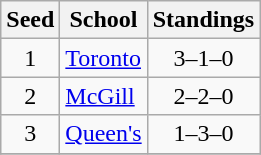<table class="wikitable">
<tr>
<th>Seed</th>
<th>School</th>
<th>Standings</th>
</tr>
<tr>
<td align=center>1</td>
<td><a href='#'>Toronto</a></td>
<td align=center>3–1–0</td>
</tr>
<tr>
<td align=center>2</td>
<td><a href='#'>McGill</a></td>
<td align=center>2–2–0</td>
</tr>
<tr>
<td align=center>3</td>
<td><a href='#'>Queen's</a></td>
<td align=center>1–3–0</td>
</tr>
<tr>
</tr>
</table>
